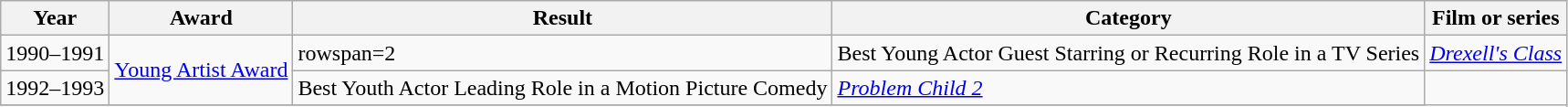<table class="wikitable">
<tr>
<th>Year</th>
<th>Award</th>
<th>Result</th>
<th>Category</th>
<th>Film or series</th>
</tr>
<tr>
<td>1990–1991</td>
<td rowspan=2><a href='#'>Young Artist Award</a></td>
<td>rowspan=2 </td>
<td>Best Young Actor Guest Starring or Recurring Role in a TV Series</td>
<td><em><a href='#'>Drexell's Class</a></em></td>
</tr>
<tr>
<td>1992–1993</td>
<td>Best Youth Actor Leading Role in a Motion Picture Comedy</td>
<td><em><a href='#'>Problem Child 2</a></em></td>
</tr>
<tr>
</tr>
</table>
